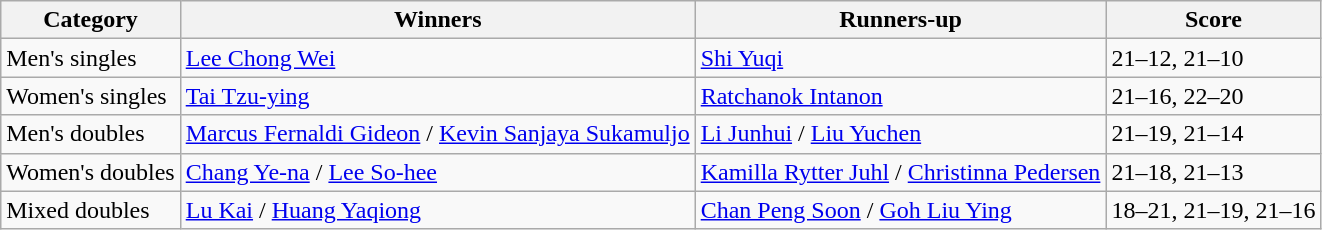<table class=wikitable style="white-space:nowrap;">
<tr>
<th>Category</th>
<th>Winners</th>
<th>Runners-up</th>
<th>Score</th>
</tr>
<tr>
<td>Men's singles</td>
<td> <a href='#'>Lee Chong Wei</a></td>
<td> <a href='#'>Shi Yuqi</a></td>
<td>21–12, 21–10</td>
</tr>
<tr>
<td>Women's singles</td>
<td> <a href='#'>Tai Tzu-ying</a></td>
<td> <a href='#'>Ratchanok Intanon</a></td>
<td>21–16, 22–20</td>
</tr>
<tr>
<td>Men's doubles</td>
<td> <a href='#'>Marcus Fernaldi Gideon</a> / <a href='#'>Kevin Sanjaya Sukamuljo</a></td>
<td> <a href='#'>Li Junhui</a> / <a href='#'>Liu Yuchen</a></td>
<td>21–19, 21–14</td>
</tr>
<tr>
<td>Women's doubles</td>
<td> <a href='#'>Chang Ye-na</a> / <a href='#'>Lee So-hee</a></td>
<td> <a href='#'>Kamilla Rytter Juhl</a> / <a href='#'>Christinna Pedersen</a></td>
<td>21–18, 21–13</td>
</tr>
<tr>
<td>Mixed doubles</td>
<td> <a href='#'>Lu Kai</a> / <a href='#'>Huang Yaqiong</a></td>
<td> <a href='#'>Chan Peng Soon</a> / <a href='#'>Goh Liu Ying</a></td>
<td>18–21, 21–19, 21–16</td>
</tr>
</table>
